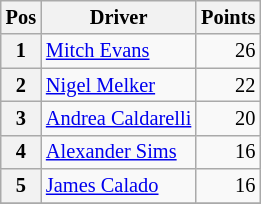<table class="wikitable" style="font-size: 85%;">
<tr>
<th>Pos</th>
<th>Driver</th>
<th>Points</th>
</tr>
<tr>
<th>1</th>
<td> <a href='#'>Mitch Evans</a></td>
<td align=right>26</td>
</tr>
<tr>
<th>2</th>
<td> <a href='#'>Nigel Melker</a></td>
<td align=right>22</td>
</tr>
<tr>
<th>3</th>
<td> <a href='#'>Andrea Caldarelli</a></td>
<td align=right>20</td>
</tr>
<tr>
<th>4</th>
<td> <a href='#'>Alexander Sims</a></td>
<td align=right>16</td>
</tr>
<tr>
<th>5</th>
<td> <a href='#'>James Calado</a></td>
<td align=right>16</td>
</tr>
<tr>
</tr>
</table>
